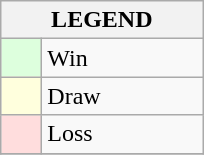<table class="wikitable" border="1">
<tr>
<th colspan="2">LEGEND</th>
</tr>
<tr>
<td style="background:#ddffdd;" width=20> </td>
<td width=100>Win</td>
</tr>
<tr>
<td style="background:#ffffdd"  width=20> </td>
<td width=100>Draw</td>
</tr>
<tr>
<td style="background:#ffdddd;" width=20> </td>
<td width=100>Loss</td>
</tr>
<tr>
</tr>
</table>
